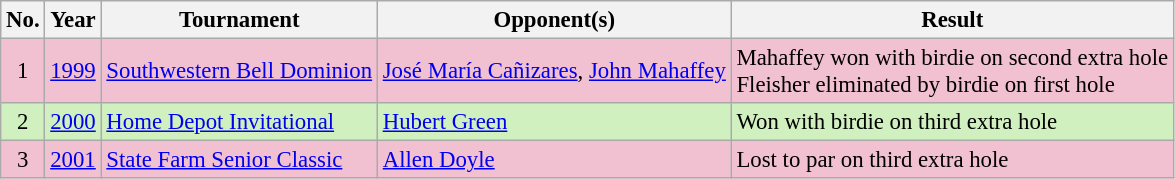<table class="wikitable" style="font-size:95%;">
<tr>
<th>No.</th>
<th>Year</th>
<th>Tournament</th>
<th>Opponent(s)</th>
<th>Result</th>
</tr>
<tr style="background:#F2C1D1;">
<td align=center>1</td>
<td><a href='#'>1999</a></td>
<td><a href='#'>Southwestern Bell Dominion</a></td>
<td> <a href='#'>José María Cañizares</a>,  <a href='#'>John Mahaffey</a></td>
<td>Mahaffey won with birdie on second extra hole<br>Fleisher eliminated by birdie on first hole</td>
</tr>
<tr style="background:#D0F0C0;">
<td align=center>2</td>
<td><a href='#'>2000</a></td>
<td><a href='#'>Home Depot Invitational</a></td>
<td> <a href='#'>Hubert Green</a></td>
<td>Won with birdie on third extra hole</td>
</tr>
<tr style="background:#F2C1D1;">
<td align=center>3</td>
<td><a href='#'>2001</a></td>
<td><a href='#'>State Farm Senior Classic</a></td>
<td> <a href='#'>Allen Doyle</a></td>
<td>Lost to par on third extra hole</td>
</tr>
</table>
